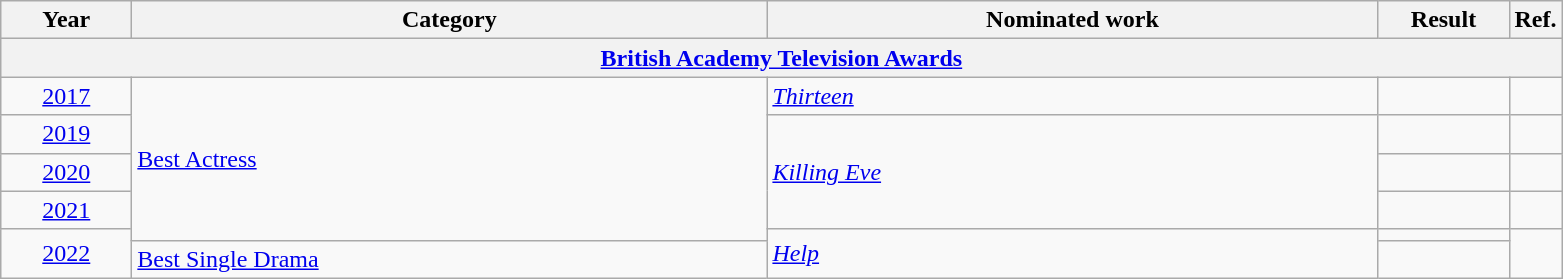<table class=wikitable>
<tr>
<th scope="col" style="width:5em;">Year</th>
<th scope="col" style="width:26em;">Category</th>
<th scope="col" style="width:25em;">Nominated work</th>
<th scope="col" style="width:5em;">Result</th>
<th>Ref.</th>
</tr>
<tr>
<th colspan=5><a href='#'>British Academy Television Awards</a></th>
</tr>
<tr>
<td style="text-align:center;"><a href='#'>2017</a></td>
<td rowspan=5><a href='#'>Best Actress</a></td>
<td><em><a href='#'>Thirteen</a></em></td>
<td></td>
<td style="text-align:center;"></td>
</tr>
<tr>
<td style="text-align:center;"><a href='#'>2019</a></td>
<td rowspan=3><em><a href='#'>Killing Eve</a></em></td>
<td></td>
<td style="text-align:center;"></td>
</tr>
<tr>
<td style="text-align:center;"><a href='#'>2020</a></td>
<td></td>
<td style="text-align:center;"></td>
</tr>
<tr>
<td style="text-align:center;"><a href='#'>2021</a></td>
<td></td>
<td style="text-align:center;"></td>
</tr>
<tr>
<td rowspan="2" style="text-align:center;"><a href='#'>2022</a></td>
<td rowspan="2"><em><a href='#'>Help</a></em></td>
<td></td>
<td rowspan="2" style="text-align:center;"></td>
</tr>
<tr>
<td><a href='#'>Best Single Drama</a></td>
<td></td>
</tr>
</table>
